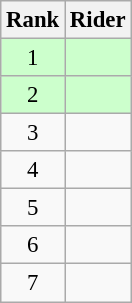<table class="wikitable" style="font-size:95%" style="width:25em;">
<tr>
<th>Rank</th>
<th>Rider</th>
</tr>
<tr bgcolor=ccffcc>
<td align=center>1</td>
<td></td>
</tr>
<tr bgcolor=ccffcc>
<td align=center>2</td>
<td></td>
</tr>
<tr>
<td align=center>3</td>
<td></td>
</tr>
<tr>
<td align=center>4</td>
<td></td>
</tr>
<tr>
<td align=center>5</td>
<td></td>
</tr>
<tr>
<td align=center>6</td>
<td></td>
</tr>
<tr>
<td align=center>7</td>
<td></td>
</tr>
</table>
